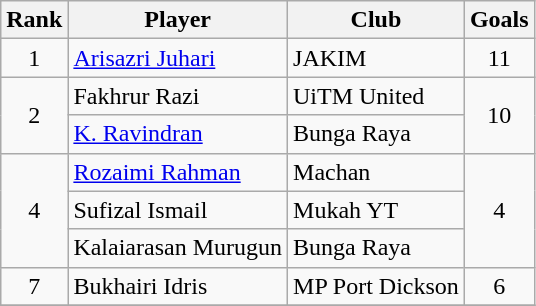<table class="wikitable" style="text-align:center">
<tr>
<th>Rank</th>
<th>Player</th>
<th>Club</th>
<th>Goals</th>
</tr>
<tr>
<td rowspan=1>1</td>
<td align="left"> <a href='#'>Arisazri Juhari</a></td>
<td align="left">JAKIM</td>
<td rowspan=1>11</td>
</tr>
<tr>
<td rowspan=2>2</td>
<td align="left"> Fakhrur Razi</td>
<td align="left">UiTM United</td>
<td rowspan=2>10</td>
</tr>
<tr>
<td align="left"> <a href='#'>K. Ravindran</a></td>
<td align="left">Bunga Raya</td>
</tr>
<tr>
<td rowspan=3>4</td>
<td align="left"> <a href='#'>Rozaimi Rahman</a></td>
<td align="left">Machan</td>
<td rowspan=3>4</td>
</tr>
<tr>
<td align="left"> Sufizal Ismail</td>
<td align="left">Mukah YT</td>
</tr>
<tr>
<td align="left"> Kalaiarasan Murugun</td>
<td align="left">Bunga Raya</td>
</tr>
<tr>
<td rowspan=1>7</td>
<td align="left"> Bukhairi Idris</td>
<td align="left">MP Port Dickson</td>
<td rowspan=1>6</td>
</tr>
<tr>
</tr>
</table>
